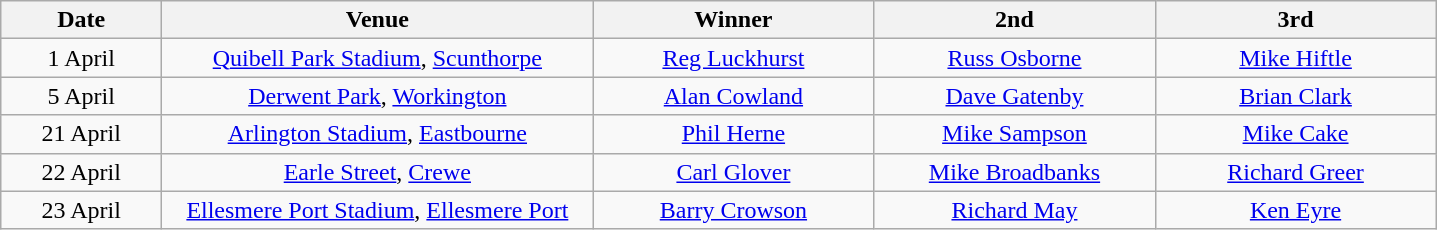<table class="wikitable" style="text-align:center">
<tr>
<th width=100>Date</th>
<th width=280>Venue</th>
<th width=180>Winner</th>
<th width=180>2nd</th>
<th width=180>3rd</th>
</tr>
<tr>
<td align=center>1 April</td>
<td><a href='#'>Quibell Park Stadium</a>, <a href='#'>Scunthorpe</a></td>
<td><a href='#'>Reg Luckhurst</a></td>
<td><a href='#'>Russ Osborne</a></td>
<td><a href='#'>Mike Hiftle</a></td>
</tr>
<tr>
<td align=center>5 April</td>
<td><a href='#'>Derwent Park</a>, <a href='#'>Workington</a></td>
<td><a href='#'>Alan Cowland</a></td>
<td><a href='#'>Dave Gatenby</a></td>
<td><a href='#'>Brian Clark</a></td>
</tr>
<tr>
<td align=center>21 April</td>
<td><a href='#'>Arlington Stadium</a>, <a href='#'>Eastbourne</a></td>
<td><a href='#'>Phil Herne</a></td>
<td><a href='#'>Mike Sampson</a></td>
<td><a href='#'>Mike Cake</a></td>
</tr>
<tr>
<td align=center>22 April</td>
<td><a href='#'>Earle Street</a>, <a href='#'>Crewe</a></td>
<td><a href='#'>Carl Glover</a></td>
<td><a href='#'>Mike Broadbanks</a></td>
<td><a href='#'>Richard Greer</a></td>
</tr>
<tr>
<td align=center>23 April</td>
<td><a href='#'>Ellesmere Port Stadium</a>, <a href='#'>Ellesmere Port</a></td>
<td><a href='#'>Barry Crowson</a></td>
<td><a href='#'>Richard May</a></td>
<td><a href='#'>Ken Eyre</a></td>
</tr>
</table>
